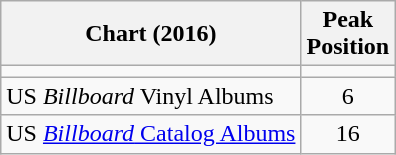<table class="wikitable sortable">
<tr>
<th scope="col">Chart (2016)</th>
<th scope="col">Peak<br>Position</th>
</tr>
<tr>
<td></td>
</tr>
<tr>
<td align="left">US <em>Billboard</em> Vinyl Albums</td>
<td align="center">6</td>
</tr>
<tr>
<td align="left">US <a href='#'><em>Billboard</em> Catalog Albums</a></td>
<td align="center">16</td>
</tr>
</table>
